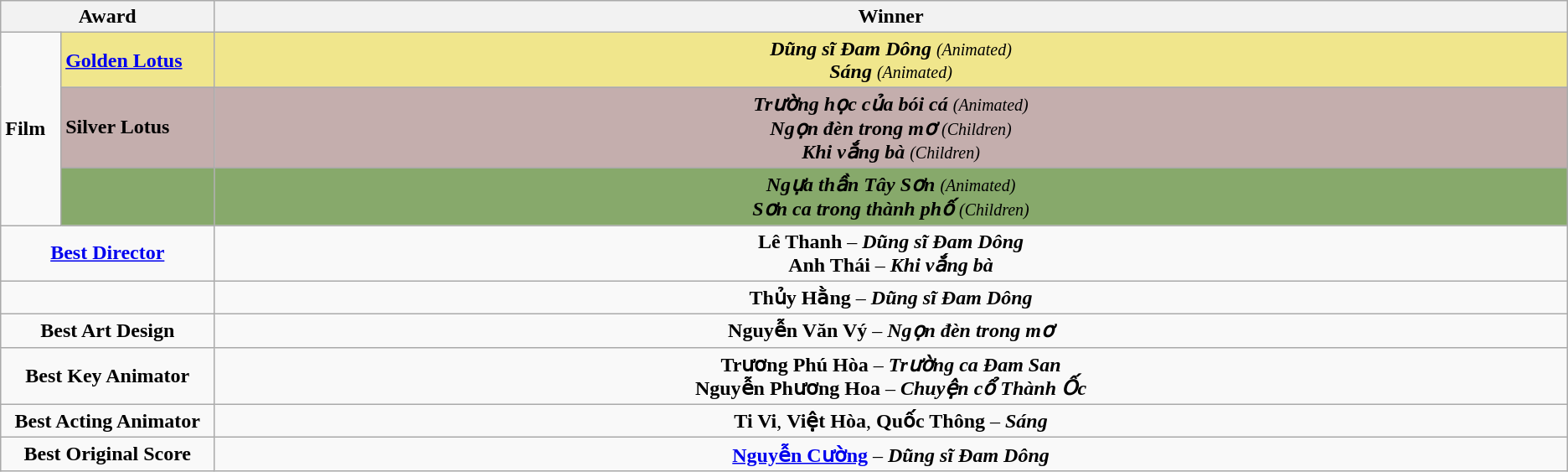<table class=wikitable>
<tr>
<th width="12%" colspan="2">Award</th>
<th width="76%">Winner</th>
</tr>
<tr>
<td rowspan="3"><strong>Film</strong></td>
<td style="background:#F0E68C"><strong><a href='#'>Golden Lotus</a></strong></td>
<td style="background:#F0E68C" align=center><strong><em>Dũng sĩ Đam Dông</em></strong> <small><em>(Animated)</em></small><br><strong><em>Sáng</em></strong> <small><em>(Animated)</em></small></td>
</tr>
<tr>
<td style="background:#C4AEAD"><strong>Silver Lotus</strong></td>
<td style="background:#C4AEAD" align=center><strong><em>Trường học của bói cá</em></strong> <small><em>(Animated)</em></small><br><strong><em>Ngọn đèn trong mơ</em></strong> <small><em>(Children)</em></small><br><strong><em>Khi vắng bà</em></strong> <small><em>(Children)</em></small></td>
</tr>
<tr>
<td style="background:#87A96B"><strong></strong></td>
<td style="background:#87A96B" align=center><strong><em>Ngựa thần Tây Sơn</em></strong> <small><em>(Animated)</em></small><br><strong><em>Sơn ca trong thành phố</em></strong> <small><em>(Children)</em></small></td>
</tr>
<tr>
<td colspan="2" align=center><strong><a href='#'>Best Director</a></strong></td>
<td align=center><strong>Lê Thanh</strong> – <strong><em>Dũng sĩ Đam Dông</em></strong><br><strong>Anh Thái</strong> – <strong><em>Khi vắng bà</em></strong></td>
</tr>
<tr>
<td colspan="2" align=center><strong></strong></td>
<td align=center><strong>Thủy Hằng</strong> – <strong><em>Dũng sĩ Đam Dông</em></strong></td>
</tr>
<tr>
<td colspan="2" align=center><strong>Best Art Design</strong></td>
<td align=center><strong>Nguyễn Văn Vý</strong> – <strong><em>Ngọn đèn trong mơ</em></strong></td>
</tr>
<tr>
<td colspan="2" align=center><strong>Best Key Animator</strong></td>
<td align=center><strong>Trương Phú Hòa</strong> – <strong><em>Trường ca Đam San</em></strong><br><strong>Nguyễn Phương Hoa</strong> – <strong><em>Chuyện cổ Thành Ốc</em></strong></td>
</tr>
<tr>
<td colspan="2" align=center><strong>Best Acting Animator</strong></td>
<td align=center><strong>Ti Vi</strong>, <strong>Việt Hòa</strong>, <strong>Quốc Thông</strong> – <strong><em>Sáng</em></strong></td>
</tr>
<tr>
<td colspan="2" align=center><strong>Best Original Score</strong></td>
<td align=center><strong><a href='#'>Nguyễn Cường</a></strong> – <strong><em>Dũng sĩ Đam Dông</em></strong></td>
</tr>
</table>
